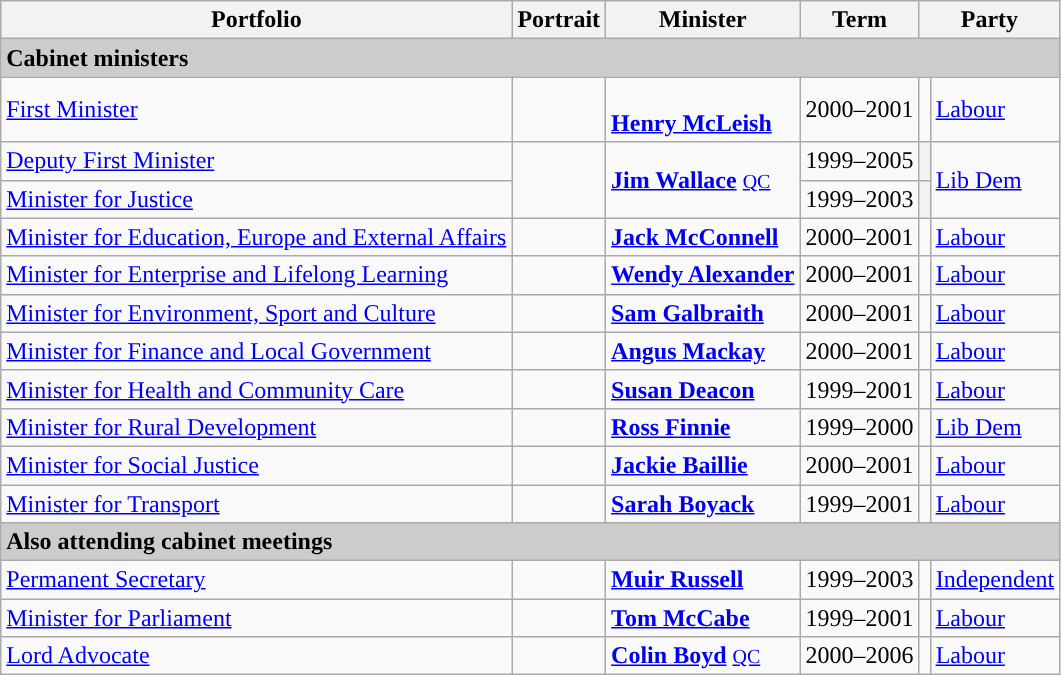<table class="wikitable">
<tr>
<th>Portfolio</th>
<th>Portrait</th>
<th>Minister</th>
<th>Term</th>
<th colspan="2">Party</th>
</tr>
<tr>
<td colspan="6" style="background:#ccc;"><strong>Cabinet ministers</strong></td>
</tr>
<tr>
<td><a href='#'>First Minister</a></td>
<td></td>
<td><br><strong><a href='#'>Henry McLeish</a></strong> </td>
<td>2000–2001</td>
<td style="background-color: "></td>
<td><a href='#'>Labour</a></td>
</tr>
<tr>
<td><a href='#'>Deputy First Minister</a></td>
<td rowspan="2"></td>
<td rowspan="2"><strong><a href='#'>Jim Wallace</a></strong> <a href='#'><small>QC</small></a> </td>
<td>1999–2005</td>
<th style="background-color: "></th>
<td rowspan="2"><a href='#'>Lib Dem</a></td>
</tr>
<tr>
<td><a href='#'>Minister for Justice</a></td>
<td>1999–2003</td>
<th style="background-color: "></th>
</tr>
<tr>
<td><a href='#'>Minister for Education, Europe and External Affairs</a></td>
<td></td>
<td><strong><a href='#'>Jack McConnell</a></strong> </td>
<td>2000–2001</td>
<td style="background-color: "></td>
<td><a href='#'>Labour</a></td>
</tr>
<tr>
<td><a href='#'>Minister for Enterprise and Lifelong Learning</a></td>
<td></td>
<td><strong><a href='#'>Wendy Alexander</a></strong> </td>
<td>2000–2001</td>
<td style="background-color: "></td>
<td><a href='#'>Labour</a></td>
</tr>
<tr>
<td><a href='#'>Minister for Environment, Sport and Culture</a></td>
<td></td>
<td><strong><a href='#'>Sam Galbraith</a></strong> </td>
<td>2000–2001</td>
<td style="background-color: "></td>
<td><a href='#'>Labour</a></td>
</tr>
<tr>
<td><a href='#'>Minister for Finance and Local Government</a></td>
<td></td>
<td><a href='#'><strong>Angus Mackay</strong></a> </td>
<td>2000–2001</td>
<td style="background-color: "></td>
<td><a href='#'>Labour</a></td>
</tr>
<tr>
<td><a href='#'>Minister for Health and Community Care</a></td>
<td></td>
<td><strong><a href='#'>Susan Deacon</a></strong> </td>
<td>1999–2001</td>
<td style="background-color: "></td>
<td><a href='#'>Labour</a></td>
</tr>
<tr>
<td><a href='#'>Minister for Rural Development</a></td>
<td></td>
<td><strong><a href='#'>Ross Finnie</a></strong> </td>
<td>1999–2000</td>
<td style="background-color: "></td>
<td><a href='#'>Lib Dem</a></td>
</tr>
<tr>
<td><a href='#'>Minister for Social Justice</a></td>
<td></td>
<td><strong><a href='#'>Jackie Baillie</a></strong> </td>
<td>2000–2001</td>
<td style="background-color: "></td>
<td><a href='#'>Labour</a></td>
</tr>
<tr>
<td><a href='#'>Minister for Transport</a></td>
<td></td>
<td><strong><a href='#'>Sarah Boyack</a></strong> </td>
<td>1999–2001</td>
<td style="background-color: "></td>
<td><a href='#'>Labour</a></td>
</tr>
<tr>
<td colspan="6" style="background:#ccc;"><strong>Also attending cabinet meetings</strong></td>
</tr>
<tr>
<td><a href='#'>Permanent Secretary</a></td>
<td></td>
<td><strong><a href='#'>Muir Russell</a></strong></td>
<td>1999–2003</td>
<td style="background-color: "></td>
<td><a href='#'>Independent</a></td>
</tr>
<tr>
<td><a href='#'>Minister for Parliament</a></td>
<td></td>
<td><strong><a href='#'>Tom McCabe</a></strong> </td>
<td>1999–2001</td>
<td style="background-color: "></td>
<td><a href='#'>Labour</a></td>
</tr>
<tr>
<td><a href='#'>Lord Advocate</a></td>
<td></td>
<td> <strong><a href='#'>Colin Boyd</a></strong> <a href='#'><small>QC</small></a></td>
<td>2000–2006</td>
<td style="background-color: "></td>
<td><a href='#'>Labour</a></td>
</tr>
</table>
